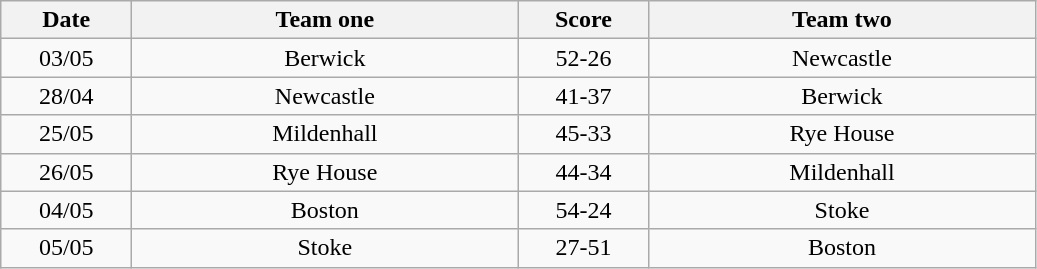<table class="wikitable" style="text-align: center">
<tr>
<th width=80>Date</th>
<th width=250>Team one</th>
<th width=80>Score</th>
<th width=250>Team two</th>
</tr>
<tr>
<td>03/05</td>
<td>Berwick</td>
<td>52-26</td>
<td>Newcastle</td>
</tr>
<tr>
<td>28/04</td>
<td>Newcastle</td>
<td>41-37</td>
<td>Berwick</td>
</tr>
<tr>
<td>25/05</td>
<td>Mildenhall</td>
<td>45-33</td>
<td>Rye House</td>
</tr>
<tr>
<td>26/05</td>
<td>Rye House</td>
<td>44-34</td>
<td>Mildenhall</td>
</tr>
<tr>
<td>04/05</td>
<td>Boston</td>
<td>54-24</td>
<td>Stoke</td>
</tr>
<tr>
<td>05/05</td>
<td>Stoke</td>
<td>27-51</td>
<td>Boston</td>
</tr>
</table>
